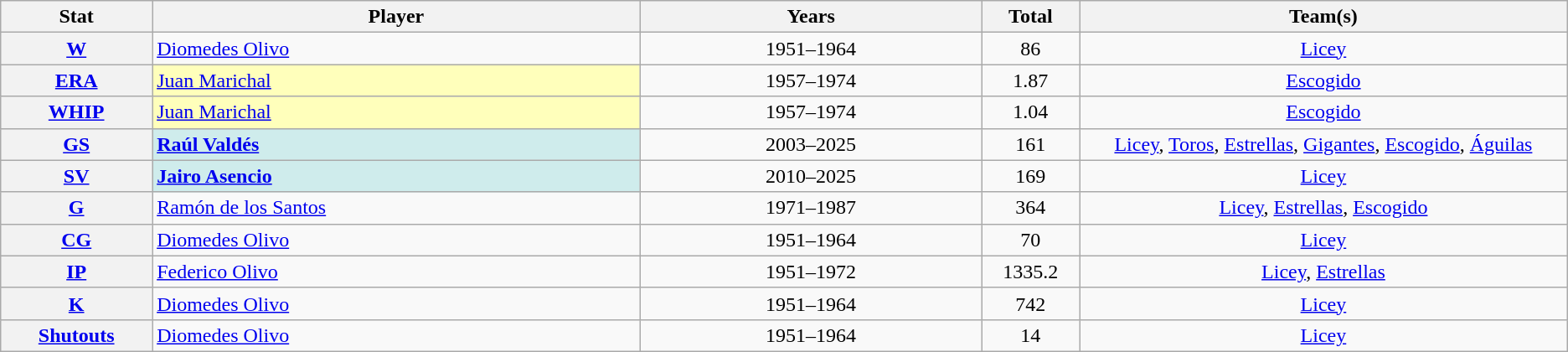<table class="wikitable" style="text-align:center;">
<tr>
<th scope="col" width="2%">Stat</th>
<th scope="col" width="10%">Player</th>
<th scope="col" width="7%">Years</th>
<th scope="col" width="1%">Total</th>
<th scope="col" width="10%">Team(s)</th>
</tr>
<tr>
<th scope="row" style="text-align:center;"><a href='#'>W</a></th>
<td style="text-align:left;"> <a href='#'>Diomedes Olivo</a></td>
<td>1951–1964</td>
<td>86</td>
<td><a href='#'>Licey</a></td>
</tr>
<tr>
<th scope="row" style="text-align:center;"><a href='#'>ERA</a></th>
<td style="text-align:left; background:#ffffbb;"> <a href='#'>Juan Marichal</a></td>
<td>1957–1974</td>
<td>1.87</td>
<td><a href='#'>Escogido</a></td>
</tr>
<tr>
<th scope="row" style="text-align:center;"><a href='#'>WHIP</a></th>
<td style="text-align:left; background:#ffffbb;"> <a href='#'>Juan Marichal</a></td>
<td>1957–1974</td>
<td>1.04</td>
<td><a href='#'>Escogido</a></td>
</tr>
<tr>
<th scope="row" style="text-align:center;"><a href='#'>GS</a></th>
<td style="text-align:left; background:#cfecec;"> <strong><a href='#'>Raúl Valdés</a></strong></td>
<td>2003–2025</td>
<td>161</td>
<td><a href='#'>Licey</a>, <a href='#'>Toros</a>, <a href='#'>Estrellas</a>, <a href='#'>Gigantes</a>, <a href='#'>Escogido</a>, <a href='#'>Águilas</a></td>
</tr>
<tr>
<th scope="row" style="text-align:center;"><a href='#'>SV</a></th>
<td style="text-align:left; background:#cfecec;"> <strong><a href='#'>Jairo Asencio</a></strong></td>
<td>2010–2025</td>
<td>169</td>
<td><a href='#'>Licey</a></td>
</tr>
<tr>
<th scope="row" style="text-align:center;"><a href='#'>G</a></th>
<td style="text-align:left;"> <a href='#'>Ramón de los Santos</a></td>
<td>1971–1987</td>
<td>364</td>
<td><a href='#'>Licey</a>, <a href='#'>Estrellas</a>, <a href='#'>Escogido</a></td>
</tr>
<tr>
<th scope="row" style="text-align:center;"><a href='#'>CG</a></th>
<td style="text-align:left;"> <a href='#'>Diomedes Olivo</a></td>
<td>1951–1964</td>
<td>70</td>
<td><a href='#'>Licey</a></td>
</tr>
<tr>
<th scope="row" style="text-align:center;"><a href='#'>IP</a></th>
<td style="text-align:left;"> <a href='#'>Federico Olivo</a></td>
<td>1951–1972</td>
<td>1335.2</td>
<td><a href='#'>Licey</a>, <a href='#'>Estrellas</a></td>
</tr>
<tr>
<th scope="row" style="text-align:center;"><a href='#'>K</a></th>
<td style="text-align:left;"> <a href='#'>Diomedes Olivo</a></td>
<td>1951–1964</td>
<td>742</td>
<td><a href='#'>Licey</a></td>
</tr>
<tr>
<th scope="row" style="text-align:center;"><a href='#'>Shutouts</a></th>
<td style="text-align:left;"> <a href='#'>Diomedes Olivo</a></td>
<td>1951–1964</td>
<td>14</td>
<td><a href='#'>Licey</a></td>
</tr>
</table>
